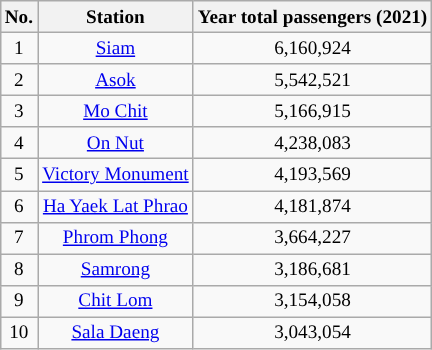<table class="wikitable" style="margin:auto;font-align:center;text-align:center;font-size:80%;">
<tr>
<th>No.</th>
<th>Station</th>
<th>Year total passengers (2021)</th>
</tr>
<tr>
<td>1</td>
<td><a href='#'>Siam</a></td>
<td>6,160,924</td>
</tr>
<tr>
<td>2</td>
<td><a href='#'>Asok</a></td>
<td>5,542,521</td>
</tr>
<tr>
<td>3</td>
<td><a href='#'>Mo Chit</a></td>
<td>5,166,915</td>
</tr>
<tr>
<td>4</td>
<td><a href='#'>On Nut</a></td>
<td>4,238,083</td>
</tr>
<tr>
<td>5</td>
<td><a href='#'>Victory Monument</a></td>
<td>4,193,569</td>
</tr>
<tr>
<td>6</td>
<td><a href='#'>Ha Yaek Lat Phrao</a></td>
<td>4,181,874</td>
</tr>
<tr>
<td>7</td>
<td><a href='#'>Phrom Phong</a></td>
<td>3,664,227</td>
</tr>
<tr>
<td>8</td>
<td><a href='#'>Samrong</a></td>
<td>3,186,681</td>
</tr>
<tr>
<td>9</td>
<td><a href='#'>Chit Lom</a></td>
<td>3,154,058</td>
</tr>
<tr>
<td>10</td>
<td><a href='#'>Sala Daeng</a></td>
<td>3,043,054</td>
</tr>
</table>
